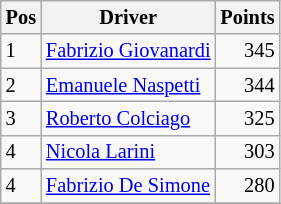<table class="wikitable" style="font-size: 85%;">
<tr>
<th>Pos</th>
<th>Driver</th>
<th>Points</th>
</tr>
<tr>
<td>1</td>
<td> <a href='#'>Fabrizio Giovanardi</a></td>
<td align="right">345</td>
</tr>
<tr>
<td>2</td>
<td> <a href='#'>Emanuele Naspetti</a></td>
<td align="right">344</td>
</tr>
<tr>
<td>3</td>
<td> <a href='#'>Roberto Colciago</a></td>
<td align="right">325</td>
</tr>
<tr>
<td>4</td>
<td> <a href='#'>Nicola Larini</a></td>
<td align="right">303</td>
</tr>
<tr>
<td>4</td>
<td> <a href='#'>Fabrizio De Simone</a></td>
<td align="right">280</td>
</tr>
<tr>
</tr>
</table>
